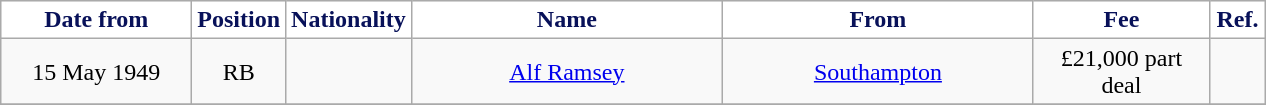<table class="wikitable" style="text-align:center">
<tr>
<th style="background:#FFFFFF; color:#081159; width:120px;">Date from</th>
<th style="background:#FFFFFF; color:#081159; width:50px;">Position</th>
<th style="background:#FFFFFF; color:#081159; width:50px;">Nationality</th>
<th style="background:#FFFFFF; color:#081159; width:200px;">Name</th>
<th style="background:#FFFFFF; color:#081159; width:200px;">From</th>
<th style="background:#FFFFFF; color:#081159; width:110px;">Fee</th>
<th style="background:#FFFFFF; color:#081159; width:30px;">Ref.</th>
</tr>
<tr>
<td>15 May 1949</td>
<td>RB</td>
<td></td>
<td><a href='#'>Alf Ramsey</a></td>
<td><a href='#'>Southampton</a></td>
<td>£21,000 part deal</td>
<td></td>
</tr>
<tr>
</tr>
</table>
